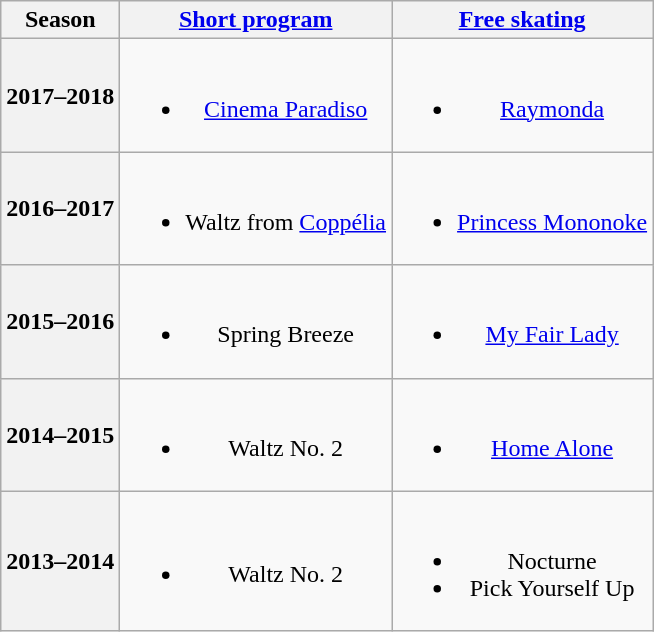<table class=wikitable style=text-align:center>
<tr>
<th>Season</th>
<th><a href='#'>Short program</a></th>
<th><a href='#'>Free skating</a></th>
</tr>
<tr>
<th>2017–2018 <br></th>
<td><br><ul><li><a href='#'>Cinema Paradiso</a> <br></li></ul></td>
<td><br><ul><li><a href='#'>Raymonda</a> <br></li></ul></td>
</tr>
<tr>
<th>2016–2017 <br> </th>
<td><br><ul><li>Waltz from <a href='#'>Coppélia</a> <br></li></ul></td>
<td><br><ul><li><a href='#'>Princess Mononoke</a> <br></li></ul></td>
</tr>
<tr>
<th>2015–2016 <br> </th>
<td><br><ul><li>Spring Breeze <br></li></ul></td>
<td><br><ul><li><a href='#'>My Fair Lady</a> <br></li></ul></td>
</tr>
<tr>
<th>2014–2015 <br> </th>
<td><br><ul><li>Waltz No. 2 <br></li></ul></td>
<td><br><ul><li><a href='#'>Home Alone</a> <br></li></ul></td>
</tr>
<tr>
<th>2013–2014 <br> </th>
<td><br><ul><li>Waltz No. 2 <br></li></ul></td>
<td><br><ul><li>Nocturne</li><li>Pick Yourself Up</li></ul></td>
</tr>
</table>
